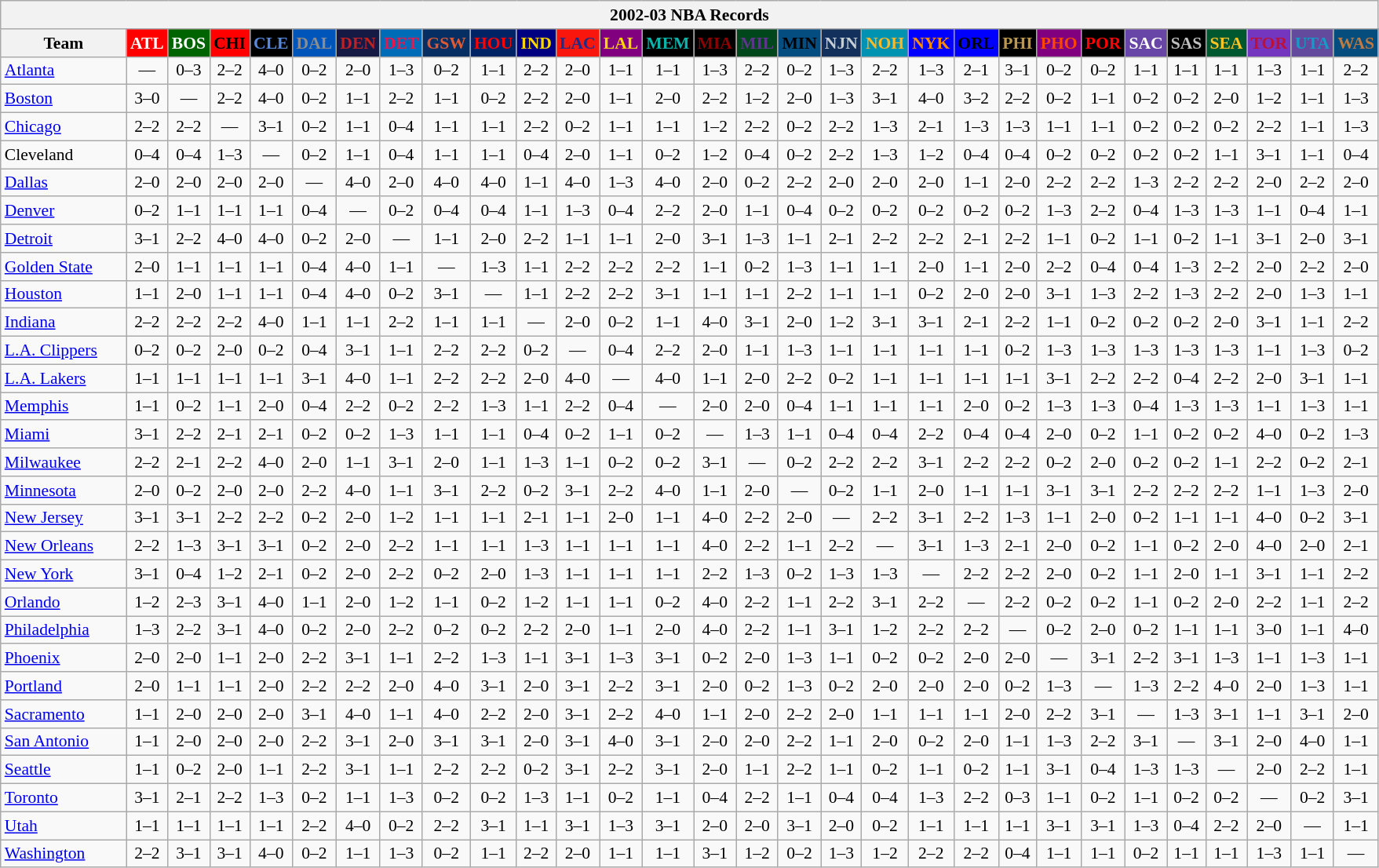<table class="wikitable" style="font-size:90%; text-align:center;">
<tr>
<th colspan=30>2002-03 NBA Records</th>
</tr>
<tr>
<th width=100>Team</th>
<th style="background:#FF0000;color:#FFFFFF;width=35">ATL</th>
<th style="background:#006400;color:#FFFFFF;width=35">BOS</th>
<th style="background:#FF0000;color:#000000;width=35">CHI</th>
<th style="background:#000000;color:#5787DC;width=35">CLE</th>
<th style="background:#0055BA;color:#898D8F;width=35">DAL</th>
<th style="background:#141A44;color:#BC2224;width=35">DEN</th>
<th style="background:#006BB7;color:#ED164B;width=35">DET</th>
<th style="background:#072E63;color:#DC5A34;width=35">GSW</th>
<th style="background:#002366;color:#FF0000;width=35">HOU</th>
<th style="background:#000080;color:#FFD700;width=35">IND</th>
<th style="background:#F9160D;color:#1A2E8B;width=35">LAC</th>
<th style="background:#800080;color:#FFD700;width=35">LAL</th>
<th style="background:#000000;color:#0CB2AC;width=35">MEM</th>
<th style="background:#000000;color:#8B0000;width=35">MIA</th>
<th style="background:#00471B;color:#5C378A;width=35">MIL</th>
<th style="background:#044D80;color:#000000;width=35">MIN</th>
<th style="background:#12305B;color:#C4CED4;width=35">NJN</th>
<th style="background:#0093B1;color:#FDB827;width=35">NOH</th>
<th style="background:#0000FF;color:#FF8C00;width=35">NYK</th>
<th style="background:#0000FF;color:#000000;width=35">ORL</th>
<th style="background:#000000;color:#BB9754;width=35">PHI</th>
<th style="background:#800080;color:#FF4500;width=35">PHO</th>
<th style="background:#000000;color:#FF0000;width=35">POR</th>
<th style="background:#6846A8;color:#FFFFFF;width=35">SAC</th>
<th style="background:#000000;color:#C0C0C0;width=35">SAS</th>
<th style="background:#005831;color:#FFC322;width=35">SEA</th>
<th style="background:#7436BF;color:#BE0F34;width=35">TOR</th>
<th style="background:#644A9C;color:#149BC7;width=35">UTA</th>
<th style="background:#044D7D;color:#BC7A44;width=35">WAS</th>
</tr>
<tr>
<td style="text-align:left;"><a href='#'>Atlanta</a></td>
<td>—</td>
<td>0–3</td>
<td>2–2</td>
<td>4–0</td>
<td>0–2</td>
<td>2–0</td>
<td>1–3</td>
<td>0–2</td>
<td>1–1</td>
<td>2–2</td>
<td>2–0</td>
<td>1–1</td>
<td>1–1</td>
<td>1–3</td>
<td>2–2</td>
<td>0–2</td>
<td>1–3</td>
<td>2–2</td>
<td>1–3</td>
<td>2–1</td>
<td>3–1</td>
<td>0–2</td>
<td>0–2</td>
<td>1–1</td>
<td>1–1</td>
<td>1–1</td>
<td>1–3</td>
<td>1–1</td>
<td>2–2</td>
</tr>
<tr>
<td style="text-align:left;"><a href='#'>Boston</a></td>
<td>3–0</td>
<td>—</td>
<td>2–2</td>
<td>4–0</td>
<td>0–2</td>
<td>1–1</td>
<td>2–2</td>
<td>1–1</td>
<td>0–2</td>
<td>2–2</td>
<td>2–0</td>
<td>1–1</td>
<td>2–0</td>
<td>2–2</td>
<td>1–2</td>
<td>2–0</td>
<td>1–3</td>
<td>3–1</td>
<td>4–0</td>
<td>3–2</td>
<td>2–2</td>
<td>0–2</td>
<td>1–1</td>
<td>0–2</td>
<td>0–2</td>
<td>2–0</td>
<td>1–2</td>
<td>1–1</td>
<td>1–3</td>
</tr>
<tr>
<td style="text-align:left;"><a href='#'>Chicago</a></td>
<td>2–2</td>
<td>2–2</td>
<td>—</td>
<td>3–1</td>
<td>0–2</td>
<td>1–1</td>
<td>0–4</td>
<td>1–1</td>
<td>1–1</td>
<td>2–2</td>
<td>0–2</td>
<td>1–1</td>
<td>1–1</td>
<td>1–2</td>
<td>2–2</td>
<td>0–2</td>
<td>2–2</td>
<td>1–3</td>
<td>2–1</td>
<td>1–3</td>
<td>1–3</td>
<td>1–1</td>
<td>1–1</td>
<td>0–2</td>
<td>0–2</td>
<td>0–2</td>
<td>2–2</td>
<td>1–1</td>
<td>1–3</td>
</tr>
<tr>
<td style="text-align:left;">Cleveland</td>
<td>0–4</td>
<td>0–4</td>
<td>1–3</td>
<td>—</td>
<td>0–2</td>
<td>1–1</td>
<td>0–4</td>
<td>1–1</td>
<td>1–1</td>
<td>0–4</td>
<td>2–0</td>
<td>1–1</td>
<td>0–2</td>
<td>1–2</td>
<td>0–4</td>
<td>0–2</td>
<td>2–2</td>
<td>1–3</td>
<td>1–2</td>
<td>0–4</td>
<td>0–4</td>
<td>0–2</td>
<td>0–2</td>
<td>0–2</td>
<td>0–2</td>
<td>1–1</td>
<td>3–1</td>
<td>1–1</td>
<td>0–4</td>
</tr>
<tr>
<td style="text-align:left;"><a href='#'>Dallas</a></td>
<td>2–0</td>
<td>2–0</td>
<td>2–0</td>
<td>2–0</td>
<td>—</td>
<td>4–0</td>
<td>2–0</td>
<td>4–0</td>
<td>4–0</td>
<td>1–1</td>
<td>4–0</td>
<td>1–3</td>
<td>4–0</td>
<td>2–0</td>
<td>0–2</td>
<td>2–2</td>
<td>2–0</td>
<td>2–0</td>
<td>2–0</td>
<td>1–1</td>
<td>2–0</td>
<td>2–2</td>
<td>2–2</td>
<td>1–3</td>
<td>2–2</td>
<td>2–2</td>
<td>2–0</td>
<td>2–2</td>
<td>2–0</td>
</tr>
<tr>
<td style="text-align:left;"><a href='#'>Denver</a></td>
<td>0–2</td>
<td>1–1</td>
<td>1–1</td>
<td>1–1</td>
<td>0–4</td>
<td>—</td>
<td>0–2</td>
<td>0–4</td>
<td>0–4</td>
<td>1–1</td>
<td>1–3</td>
<td>0–4</td>
<td>2–2</td>
<td>2–0</td>
<td>1–1</td>
<td>0–4</td>
<td>0–2</td>
<td>0–2</td>
<td>0–2</td>
<td>0–2</td>
<td>0–2</td>
<td>1–3</td>
<td>2–2</td>
<td>0–4</td>
<td>1–3</td>
<td>1–3</td>
<td>1–1</td>
<td>0–4</td>
<td>1–1</td>
</tr>
<tr>
<td style="text-align:left;"><a href='#'>Detroit</a></td>
<td>3–1</td>
<td>2–2</td>
<td>4–0</td>
<td>4–0</td>
<td>0–2</td>
<td>2–0</td>
<td>—</td>
<td>1–1</td>
<td>2–0</td>
<td>2–2</td>
<td>1–1</td>
<td>1–1</td>
<td>2–0</td>
<td>3–1</td>
<td>1–3</td>
<td>1–1</td>
<td>2–1</td>
<td>2–2</td>
<td>2–2</td>
<td>2–1</td>
<td>2–2</td>
<td>1–1</td>
<td>0–2</td>
<td>1–1</td>
<td>0–2</td>
<td>1–1</td>
<td>3–1</td>
<td>2–0</td>
<td>3–1</td>
</tr>
<tr>
<td style="text-align:left;"><a href='#'>Golden State</a></td>
<td>2–0</td>
<td>1–1</td>
<td>1–1</td>
<td>1–1</td>
<td>0–4</td>
<td>4–0</td>
<td>1–1</td>
<td>—</td>
<td>1–3</td>
<td>1–1</td>
<td>2–2</td>
<td>2–2</td>
<td>2–2</td>
<td>1–1</td>
<td>0–2</td>
<td>1–3</td>
<td>1–1</td>
<td>1–1</td>
<td>2–0</td>
<td>1–1</td>
<td>2–0</td>
<td>2–2</td>
<td>0–4</td>
<td>0–4</td>
<td>1–3</td>
<td>2–2</td>
<td>2–0</td>
<td>2–2</td>
<td>2–0</td>
</tr>
<tr>
<td style="text-align:left;"><a href='#'>Houston</a></td>
<td>1–1</td>
<td>2–0</td>
<td>1–1</td>
<td>1–1</td>
<td>0–4</td>
<td>4–0</td>
<td>0–2</td>
<td>3–1</td>
<td>—</td>
<td>1–1</td>
<td>2–2</td>
<td>2–2</td>
<td>3–1</td>
<td>1–1</td>
<td>1–1</td>
<td>2–2</td>
<td>1–1</td>
<td>1–1</td>
<td>0–2</td>
<td>2–0</td>
<td>2–0</td>
<td>3–1</td>
<td>1–3</td>
<td>2–2</td>
<td>1–3</td>
<td>2–2</td>
<td>2–0</td>
<td>1–3</td>
<td>1–1</td>
</tr>
<tr>
<td style="text-align:left;"><a href='#'>Indiana</a></td>
<td>2–2</td>
<td>2–2</td>
<td>2–2</td>
<td>4–0</td>
<td>1–1</td>
<td>1–1</td>
<td>2–2</td>
<td>1–1</td>
<td>1–1</td>
<td>—</td>
<td>2–0</td>
<td>0–2</td>
<td>1–1</td>
<td>4–0</td>
<td>3–1</td>
<td>2–0</td>
<td>1–2</td>
<td>3–1</td>
<td>3–1</td>
<td>2–1</td>
<td>2–2</td>
<td>1–1</td>
<td>0–2</td>
<td>0–2</td>
<td>0–2</td>
<td>2–0</td>
<td>3–1</td>
<td>1–1</td>
<td>2–2</td>
</tr>
<tr>
<td style="text-align:left;"><a href='#'>L.A. Clippers</a></td>
<td>0–2</td>
<td>0–2</td>
<td>2–0</td>
<td>0–2</td>
<td>0–4</td>
<td>3–1</td>
<td>1–1</td>
<td>2–2</td>
<td>2–2</td>
<td>0–2</td>
<td>—</td>
<td>0–4</td>
<td>2–2</td>
<td>2–0</td>
<td>1–1</td>
<td>1–3</td>
<td>1–1</td>
<td>1–1</td>
<td>1–1</td>
<td>1–1</td>
<td>0–2</td>
<td>1–3</td>
<td>1–3</td>
<td>1–3</td>
<td>1–3</td>
<td>1–3</td>
<td>1–1</td>
<td>1–3</td>
<td>0–2</td>
</tr>
<tr>
<td style="text-align:left;"><a href='#'>L.A. Lakers</a></td>
<td>1–1</td>
<td>1–1</td>
<td>1–1</td>
<td>1–1</td>
<td>3–1</td>
<td>4–0</td>
<td>1–1</td>
<td>2–2</td>
<td>2–2</td>
<td>2–0</td>
<td>4–0</td>
<td>—</td>
<td>4–0</td>
<td>1–1</td>
<td>2–0</td>
<td>2–2</td>
<td>0–2</td>
<td>1–1</td>
<td>1–1</td>
<td>1–1</td>
<td>1–1</td>
<td>3–1</td>
<td>2–2</td>
<td>2–2</td>
<td>0–4</td>
<td>2–2</td>
<td>2–0</td>
<td>3–1</td>
<td>1–1</td>
</tr>
<tr>
<td style="text-align:left;"><a href='#'>Memphis</a></td>
<td>1–1</td>
<td>0–2</td>
<td>1–1</td>
<td>2–0</td>
<td>0–4</td>
<td>2–2</td>
<td>0–2</td>
<td>2–2</td>
<td>1–3</td>
<td>1–1</td>
<td>2–2</td>
<td>0–4</td>
<td>—</td>
<td>2–0</td>
<td>2–0</td>
<td>0–4</td>
<td>1–1</td>
<td>1–1</td>
<td>1–1</td>
<td>2–0</td>
<td>0–2</td>
<td>1–3</td>
<td>1–3</td>
<td>0–4</td>
<td>1–3</td>
<td>1–3</td>
<td>1–1</td>
<td>1–3</td>
<td>1–1</td>
</tr>
<tr>
<td style="text-align:left;"><a href='#'>Miami</a></td>
<td>3–1</td>
<td>2–2</td>
<td>2–1</td>
<td>2–1</td>
<td>0–2</td>
<td>0–2</td>
<td>1–3</td>
<td>1–1</td>
<td>1–1</td>
<td>0–4</td>
<td>0–2</td>
<td>1–1</td>
<td>0–2</td>
<td>—</td>
<td>1–3</td>
<td>1–1</td>
<td>0–4</td>
<td>0–4</td>
<td>2–2</td>
<td>0–4</td>
<td>0–4</td>
<td>2–0</td>
<td>0–2</td>
<td>1–1</td>
<td>0–2</td>
<td>0–2</td>
<td>4–0</td>
<td>0–2</td>
<td>1–3</td>
</tr>
<tr>
<td style="text-align:left;"><a href='#'>Milwaukee</a></td>
<td>2–2</td>
<td>2–1</td>
<td>2–2</td>
<td>4–0</td>
<td>2–0</td>
<td>1–1</td>
<td>3–1</td>
<td>2–0</td>
<td>1–1</td>
<td>1–3</td>
<td>1–1</td>
<td>0–2</td>
<td>0–2</td>
<td>3–1</td>
<td>—</td>
<td>0–2</td>
<td>2–2</td>
<td>2–2</td>
<td>3–1</td>
<td>2–2</td>
<td>2–2</td>
<td>0–2</td>
<td>2–0</td>
<td>0–2</td>
<td>0–2</td>
<td>1–1</td>
<td>2–2</td>
<td>0–2</td>
<td>2–1</td>
</tr>
<tr>
<td style="text-align:left;"><a href='#'>Minnesota</a></td>
<td>2–0</td>
<td>0–2</td>
<td>2–0</td>
<td>2–0</td>
<td>2–2</td>
<td>4–0</td>
<td>1–1</td>
<td>3–1</td>
<td>2–2</td>
<td>0–2</td>
<td>3–1</td>
<td>2–2</td>
<td>4–0</td>
<td>1–1</td>
<td>2–0</td>
<td>—</td>
<td>0–2</td>
<td>1–1</td>
<td>2–0</td>
<td>1–1</td>
<td>1–1</td>
<td>3–1</td>
<td>3–1</td>
<td>2–2</td>
<td>2–2</td>
<td>2–2</td>
<td>1–1</td>
<td>1–3</td>
<td>2–0</td>
</tr>
<tr>
<td style="text-align:left;"><a href='#'>New Jersey</a></td>
<td>3–1</td>
<td>3–1</td>
<td>2–2</td>
<td>2–2</td>
<td>0–2</td>
<td>2–0</td>
<td>1–2</td>
<td>1–1</td>
<td>1–1</td>
<td>2–1</td>
<td>1–1</td>
<td>2–0</td>
<td>1–1</td>
<td>4–0</td>
<td>2–2</td>
<td>2–0</td>
<td>—</td>
<td>2–2</td>
<td>3–1</td>
<td>2–2</td>
<td>1–3</td>
<td>1–1</td>
<td>2–0</td>
<td>0–2</td>
<td>1–1</td>
<td>1–1</td>
<td>4–0</td>
<td>0–2</td>
<td>3–1</td>
</tr>
<tr>
<td style="text-align:left;"><a href='#'>New Orleans</a></td>
<td>2–2</td>
<td>1–3</td>
<td>3–1</td>
<td>3–1</td>
<td>0–2</td>
<td>2–0</td>
<td>2–2</td>
<td>1–1</td>
<td>1–1</td>
<td>1–3</td>
<td>1–1</td>
<td>1–1</td>
<td>1–1</td>
<td>4–0</td>
<td>2–2</td>
<td>1–1</td>
<td>2–2</td>
<td>—</td>
<td>3–1</td>
<td>1–3</td>
<td>2–1</td>
<td>2–0</td>
<td>0–2</td>
<td>1–1</td>
<td>0–2</td>
<td>2–0</td>
<td>4–0</td>
<td>2–0</td>
<td>2–1</td>
</tr>
<tr>
<td style="text-align:left;"><a href='#'>New York</a></td>
<td>3–1</td>
<td>0–4</td>
<td>1–2</td>
<td>2–1</td>
<td>0–2</td>
<td>2–0</td>
<td>2–2</td>
<td>0–2</td>
<td>2–0</td>
<td>1–3</td>
<td>1–1</td>
<td>1–1</td>
<td>1–1</td>
<td>2–2</td>
<td>1–3</td>
<td>0–2</td>
<td>1–3</td>
<td>1–3</td>
<td>—</td>
<td>2–2</td>
<td>2–2</td>
<td>2–0</td>
<td>0–2</td>
<td>1–1</td>
<td>2–0</td>
<td>1–1</td>
<td>3–1</td>
<td>1–1</td>
<td>2–2</td>
</tr>
<tr>
<td style="text-align:left;"><a href='#'>Orlando</a></td>
<td>1–2</td>
<td>2–3</td>
<td>3–1</td>
<td>4–0</td>
<td>1–1</td>
<td>2–0</td>
<td>1–2</td>
<td>1–1</td>
<td>0–2</td>
<td>1–2</td>
<td>1–1</td>
<td>1–1</td>
<td>0–2</td>
<td>4–0</td>
<td>2–2</td>
<td>1–1</td>
<td>2–2</td>
<td>3–1</td>
<td>2–2</td>
<td>—</td>
<td>2–2</td>
<td>0–2</td>
<td>0–2</td>
<td>1–1</td>
<td>0–2</td>
<td>2–0</td>
<td>2–2</td>
<td>1–1</td>
<td>2–2</td>
</tr>
<tr>
<td style="text-align:left;"><a href='#'>Philadelphia</a></td>
<td>1–3</td>
<td>2–2</td>
<td>3–1</td>
<td>4–0</td>
<td>0–2</td>
<td>2–0</td>
<td>2–2</td>
<td>0–2</td>
<td>0–2</td>
<td>2–2</td>
<td>2–0</td>
<td>1–1</td>
<td>2–0</td>
<td>4–0</td>
<td>2–2</td>
<td>1–1</td>
<td>3–1</td>
<td>1–2</td>
<td>2–2</td>
<td>2–2</td>
<td>—</td>
<td>0–2</td>
<td>2–0</td>
<td>0–2</td>
<td>1–1</td>
<td>1–1</td>
<td>3–0</td>
<td>1–1</td>
<td>4–0</td>
</tr>
<tr>
<td style="text-align:left;"><a href='#'>Phoenix</a></td>
<td>2–0</td>
<td>2–0</td>
<td>1–1</td>
<td>2–0</td>
<td>2–2</td>
<td>3–1</td>
<td>1–1</td>
<td>2–2</td>
<td>1–3</td>
<td>1–1</td>
<td>3–1</td>
<td>1–3</td>
<td>3–1</td>
<td>0–2</td>
<td>2–0</td>
<td>1–3</td>
<td>1–1</td>
<td>0–2</td>
<td>0–2</td>
<td>2–0</td>
<td>2–0</td>
<td>—</td>
<td>3–1</td>
<td>2–2</td>
<td>3–1</td>
<td>1–3</td>
<td>1–1</td>
<td>1–3</td>
<td>1–1</td>
</tr>
<tr>
<td style="text-align:left;"><a href='#'>Portland</a></td>
<td>2–0</td>
<td>1–1</td>
<td>1–1</td>
<td>2–0</td>
<td>2–2</td>
<td>2–2</td>
<td>2–0</td>
<td>4–0</td>
<td>3–1</td>
<td>2–0</td>
<td>3–1</td>
<td>2–2</td>
<td>3–1</td>
<td>2–0</td>
<td>0–2</td>
<td>1–3</td>
<td>0–2</td>
<td>2–0</td>
<td>2–0</td>
<td>2–0</td>
<td>0–2</td>
<td>1–3</td>
<td>—</td>
<td>1–3</td>
<td>2–2</td>
<td>4–0</td>
<td>2–0</td>
<td>1–3</td>
<td>1–1</td>
</tr>
<tr>
<td style="text-align:left;"><a href='#'>Sacramento</a></td>
<td>1–1</td>
<td>2–0</td>
<td>2–0</td>
<td>2–0</td>
<td>3–1</td>
<td>4–0</td>
<td>1–1</td>
<td>4–0</td>
<td>2–2</td>
<td>2–0</td>
<td>3–1</td>
<td>2–2</td>
<td>4–0</td>
<td>1–1</td>
<td>2–0</td>
<td>2–2</td>
<td>2–0</td>
<td>1–1</td>
<td>1–1</td>
<td>1–1</td>
<td>2–0</td>
<td>2–2</td>
<td>3–1</td>
<td>—</td>
<td>1–3</td>
<td>3–1</td>
<td>1–1</td>
<td>3–1</td>
<td>2–0</td>
</tr>
<tr>
<td style="text-align:left;"><a href='#'>San Antonio</a></td>
<td>1–1</td>
<td>2–0</td>
<td>2–0</td>
<td>2–0</td>
<td>2–2</td>
<td>3–1</td>
<td>2–0</td>
<td>3–1</td>
<td>3–1</td>
<td>2–0</td>
<td>3–1</td>
<td>4–0</td>
<td>3–1</td>
<td>2–0</td>
<td>2–0</td>
<td>2–2</td>
<td>1–1</td>
<td>2–0</td>
<td>0–2</td>
<td>2–0</td>
<td>1–1</td>
<td>1–3</td>
<td>2–2</td>
<td>3–1</td>
<td>—</td>
<td>3–1</td>
<td>2–0</td>
<td>4–0</td>
<td>1–1</td>
</tr>
<tr>
<td style="text-align:left;"><a href='#'>Seattle</a></td>
<td>1–1</td>
<td>0–2</td>
<td>2–0</td>
<td>1–1</td>
<td>2–2</td>
<td>3–1</td>
<td>1–1</td>
<td>2–2</td>
<td>2–2</td>
<td>0–2</td>
<td>3–1</td>
<td>2–2</td>
<td>3–1</td>
<td>2–0</td>
<td>1–1</td>
<td>2–2</td>
<td>1–1</td>
<td>0–2</td>
<td>1–1</td>
<td>0–2</td>
<td>1–1</td>
<td>3–1</td>
<td>0–4</td>
<td>1–3</td>
<td>1–3</td>
<td>—</td>
<td>2–0</td>
<td>2–2</td>
<td>1–1</td>
</tr>
<tr>
<td style="text-align:left;"><a href='#'>Toronto</a></td>
<td>3–1</td>
<td>2–1</td>
<td>2–2</td>
<td>1–3</td>
<td>0–2</td>
<td>1–1</td>
<td>1–3</td>
<td>0–2</td>
<td>0–2</td>
<td>1–3</td>
<td>1–1</td>
<td>0–2</td>
<td>1–1</td>
<td>0–4</td>
<td>2–2</td>
<td>1–1</td>
<td>0–4</td>
<td>0–4</td>
<td>1–3</td>
<td>2–2</td>
<td>0–3</td>
<td>1–1</td>
<td>0–2</td>
<td>1–1</td>
<td>0–2</td>
<td>0–2</td>
<td>—</td>
<td>0–2</td>
<td>3–1</td>
</tr>
<tr>
<td style="text-align:left;"><a href='#'>Utah</a></td>
<td>1–1</td>
<td>1–1</td>
<td>1–1</td>
<td>1–1</td>
<td>2–2</td>
<td>4–0</td>
<td>0–2</td>
<td>2–2</td>
<td>3–1</td>
<td>1–1</td>
<td>3–1</td>
<td>1–3</td>
<td>3–1</td>
<td>2–0</td>
<td>2–0</td>
<td>3–1</td>
<td>2–0</td>
<td>0–2</td>
<td>1–1</td>
<td>1–1</td>
<td>1–1</td>
<td>3–1</td>
<td>3–1</td>
<td>1–3</td>
<td>0–4</td>
<td>2–2</td>
<td>2–0</td>
<td>—</td>
<td>1–1</td>
</tr>
<tr>
<td style="text-align:left;"><a href='#'>Washington</a></td>
<td>2–2</td>
<td>3–1</td>
<td>3–1</td>
<td>4–0</td>
<td>0–2</td>
<td>1–1</td>
<td>1–3</td>
<td>0–2</td>
<td>1–1</td>
<td>2–2</td>
<td>2–0</td>
<td>1–1</td>
<td>1–1</td>
<td>3–1</td>
<td>1–2</td>
<td>0–2</td>
<td>1–3</td>
<td>1–2</td>
<td>2–2</td>
<td>2–2</td>
<td>0–4</td>
<td>1–1</td>
<td>1–1</td>
<td>0–2</td>
<td>1–1</td>
<td>1–1</td>
<td>1–3</td>
<td>1–1</td>
<td>—</td>
</tr>
</table>
